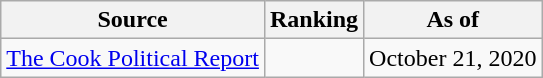<table class="wikitable" style="text-align:center">
<tr>
<th>Source</th>
<th>Ranking</th>
<th>As of</th>
</tr>
<tr>
<td align=left><a href='#'>The Cook Political Report</a></td>
<td></td>
<td>October 21, 2020</td>
</tr>
</table>
